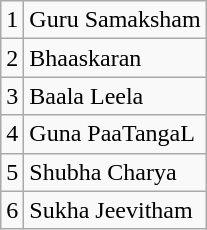<table class="wikitable">
<tr>
<td>1</td>
<td>Guru Samaksham</td>
</tr>
<tr>
<td>2</td>
<td>Bhaaskaran</td>
</tr>
<tr>
<td>3</td>
<td>Baala Leela</td>
</tr>
<tr>
<td>4</td>
<td>Guna PaaTangaL</td>
</tr>
<tr>
<td>5</td>
<td>Shubha Charya</td>
</tr>
<tr>
<td>6</td>
<td>Sukha Jeevitham</td>
</tr>
</table>
